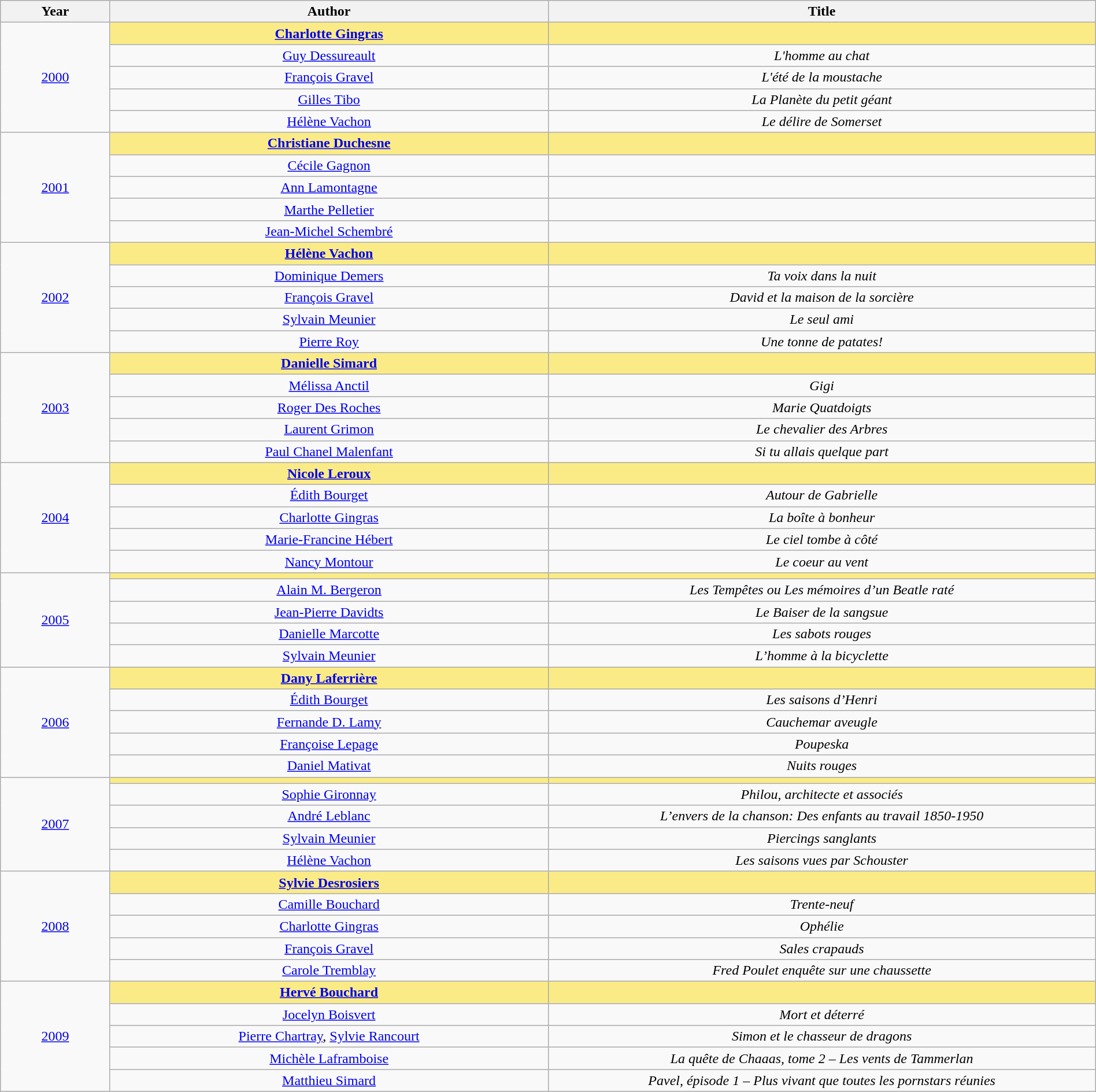<table class="wikitable" width="100%">
<tr>
<th>Year</th>
<th width="40%">Author</th>
<th width="50%">Title</th>
</tr>
<tr>
<td align="center" rowspan="5"><a href='#'>2000</a></td>
<td align="center" style="background:#FAEB86"><strong><a href='#'>Charlotte Gingras</a></strong></td>
<td align="center" style="background:#FAEB86"><strong><em></em></strong></td>
</tr>
<tr>
<td align="center"><a href='#'>Guy Dessureault</a></td>
<td align="center"><em>L'homme au chat</em></td>
</tr>
<tr>
<td align="center"><a href='#'>François Gravel</a></td>
<td align="center"><em>L'été de la moustache</em></td>
</tr>
<tr>
<td align="center"><a href='#'>Gilles Tibo</a></td>
<td align="center"><em>La Planète du petit géant</em></td>
</tr>
<tr>
<td align="center"><a href='#'>Hélène Vachon</a></td>
<td align="center"><em>Le délire de Somerset</em></td>
</tr>
<tr>
<td align="center" rowspan="5"><a href='#'>2001</a></td>
<td align="center" style="background:#FAEB86"><strong><a href='#'>Christiane Duchesne</a></strong></td>
<td align="center" style="background:#FAEB86"><strong><em></em></strong></td>
</tr>
<tr>
<td align="center"><a href='#'>Cécile Gagnon</a></td>
<td align="center"><em></em></td>
</tr>
<tr>
<td align="center"><a href='#'>Ann Lamontagne</a></td>
<td align="center"><em></em></td>
</tr>
<tr>
<td align="center"><a href='#'>Marthe Pelletier</a></td>
<td align="center"><em></em></td>
</tr>
<tr>
<td align="center"><a href='#'>Jean-Michel Schembré</a></td>
<td align="center"><em></em></td>
</tr>
<tr>
<td align="center" rowspan="5"><a href='#'>2002</a></td>
<td align="center" style="background:#FAEB86"><strong><a href='#'>Hélène Vachon</a></strong></td>
<td align="center" style="background:#FAEB86"><strong><em></em></strong></td>
</tr>
<tr>
<td align="center"><a href='#'>Dominique Demers</a></td>
<td align="center"><em>Ta voix dans la nuit</em></td>
</tr>
<tr>
<td align="center"><a href='#'>François Gravel</a></td>
<td align="center"><em>David et la maison de la sorcière</em></td>
</tr>
<tr>
<td align="center"><a href='#'>Sylvain Meunier</a></td>
<td align="center"><em>Le seul ami</em></td>
</tr>
<tr>
<td align="center"><a href='#'>Pierre Roy</a></td>
<td align="center"><em>Une tonne de patates!</em></td>
</tr>
<tr>
<td align="center" rowspan="5"><a href='#'>2003</a></td>
<td align="center" style="background:#FAEB86"><strong><a href='#'>Danielle Simard</a></strong></td>
<td align="center" style="background:#FAEB86"><strong><em></em></strong></td>
</tr>
<tr>
<td align="center"><a href='#'>Mélissa Anctil</a></td>
<td align="center"><em>Gigi</em></td>
</tr>
<tr>
<td align="center"><a href='#'>Roger Des Roches</a></td>
<td align="center"><em>Marie Quatdoigts</em></td>
</tr>
<tr>
<td align="center"><a href='#'>Laurent Grimon</a></td>
<td align="center"><em>Le chevalier des Arbres</em></td>
</tr>
<tr>
<td align="center"><a href='#'>Paul Chanel Malenfant</a></td>
<td align="center"><em>Si tu allais quelque part</em></td>
</tr>
<tr>
<td align="center" rowspan="5"><a href='#'>2004</a></td>
<td align="center" style="background:#FAEB86"><strong><a href='#'>Nicole Leroux</a></strong></td>
<td align="center" style="background:#FAEB86"><strong><em></em></strong></td>
</tr>
<tr>
<td align="center"><a href='#'>Édith Bourget</a></td>
<td align="center"><em>Autour de Gabrielle</em></td>
</tr>
<tr>
<td align="center"><a href='#'>Charlotte Gingras</a></td>
<td align="center"><em>La boîte à bonheur</em></td>
</tr>
<tr>
<td align="center"><a href='#'>Marie-Francine Hébert</a></td>
<td align="center"><em>Le ciel tombe à côté</em></td>
</tr>
<tr>
<td align="center"><a href='#'>Nancy Montour</a></td>
<td align="center"><em>Le coeur au vent</em></td>
</tr>
<tr>
<td align="center" rowspan="5"><a href='#'>2005</a></td>
<td align="center" style="background:#FAEB86"><strong></strong></td>
<td align="center" style="background:#FAEB86"><strong><em></em></strong></td>
</tr>
<tr>
<td align="center"><a href='#'>Alain M. Bergeron</a></td>
<td align="center"><em>Les Tempêtes ou Les mémoires d’un Beatle raté</em></td>
</tr>
<tr>
<td align="center"><a href='#'>Jean-Pierre Davidts</a></td>
<td align="center"><em>Le Baiser de la sangsue</em></td>
</tr>
<tr>
<td align="center"><a href='#'>Danielle Marcotte</a></td>
<td align="center"><em>Les sabots rouges</em></td>
</tr>
<tr>
<td align="center"><a href='#'>Sylvain Meunier</a></td>
<td align="center"><em>L’homme à la bicyclette</em></td>
</tr>
<tr>
<td align="center" rowspan="5"><a href='#'>2006</a></td>
<td align="center" style="background:#FAEB86"><strong><a href='#'>Dany Laferrière</a></strong></td>
<td align="center" style="background:#FAEB86"><strong><em></em></strong></td>
</tr>
<tr>
<td align="center"><a href='#'>Édith Bourget</a></td>
<td align="center"><em>Les saisons d’Henri</em></td>
</tr>
<tr>
<td align="center"><a href='#'>Fernande D. Lamy</a></td>
<td align="center"><em>Cauchemar aveugle</em></td>
</tr>
<tr>
<td align="center"><a href='#'>Françoise Lepage</a></td>
<td align="center"><em>Poupeska</em></td>
</tr>
<tr>
<td align="center"><a href='#'>Daniel Mativat</a></td>
<td align="center"><em>Nuits rouges</em></td>
</tr>
<tr>
<td align="center" rowspan="5"><a href='#'>2007</a></td>
<td align="center" style="background:#FAEB86"><strong></strong></td>
<td align="center" style="background:#FAEB86"><strong><em></em></strong></td>
</tr>
<tr>
<td align="center"><a href='#'>Sophie Gironnay</a></td>
<td align="center"><em>Philou, architecte et associés</em></td>
</tr>
<tr>
<td align="center"><a href='#'>André Leblanc</a></td>
<td align="center"><em>L’envers de la chanson: Des enfants au travail 1850-1950</em></td>
</tr>
<tr>
<td align="center"><a href='#'>Sylvain Meunier</a></td>
<td align="center"><em>Piercings sanglants</em></td>
</tr>
<tr>
<td align="center"><a href='#'>Hélène Vachon</a></td>
<td align="center"><em>Les saisons vues par Schouster</em></td>
</tr>
<tr>
<td align="center" rowspan="5"><a href='#'>2008</a></td>
<td align="center" style="background:#FAEB86"><strong><a href='#'>Sylvie Desrosiers</a></strong></td>
<td align="center" style="background:#FAEB86"><strong><em></em></strong></td>
</tr>
<tr>
<td align="center"><a href='#'>Camille Bouchard</a></td>
<td align="center"><em>Trente-neuf</em></td>
</tr>
<tr>
<td align="center"><a href='#'>Charlotte Gingras</a></td>
<td align="center"><em>Ophélie</em></td>
</tr>
<tr>
<td align="center"><a href='#'>François Gravel</a></td>
<td align="center"><em>Sales crapauds</em></td>
</tr>
<tr>
<td align="center"><a href='#'>Carole Tremblay</a></td>
<td align="center"><em>Fred Poulet enquête sur une chaussette</em></td>
</tr>
<tr>
<td align="center" rowspan="5"><a href='#'>2009</a></td>
<td align="center" style="background:#FAEB86"><strong><a href='#'>Hervé Bouchard</a></strong></td>
<td align="center" style="background:#FAEB86"><strong><em></em></strong></td>
</tr>
<tr>
<td align="center"><a href='#'>Jocelyn Boisvert</a></td>
<td align="center"><em>Mort et déterré</em></td>
</tr>
<tr>
<td align="center"><a href='#'>Pierre Chartray</a>, <a href='#'>Sylvie Rancourt</a></td>
<td align="center"><em>Simon et le chasseur de dragons</em></td>
</tr>
<tr>
<td align="center"><a href='#'>Michèle Laframboise</a></td>
<td align="center"><em>La quête de Chaaas, tome 2 – Les vents de Tammerlan</em></td>
</tr>
<tr>
<td align="center"><a href='#'>Matthieu Simard</a></td>
<td align="center"><em>Pavel, épisode 1 – Plus vivant que toutes les pornstars réunies</em></td>
</tr>
</table>
